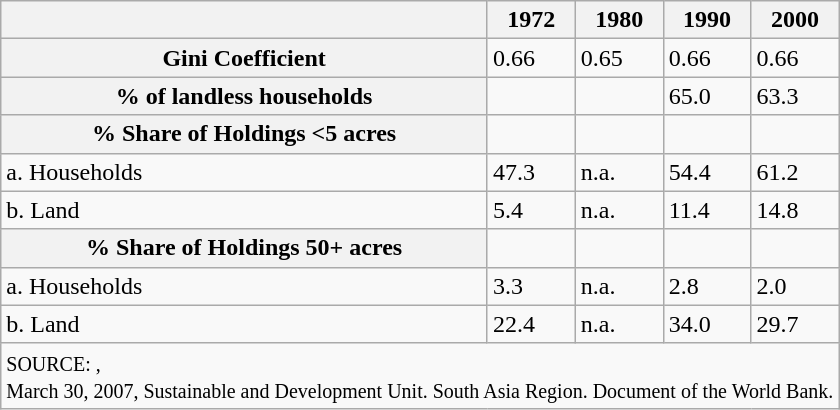<table class="wikitable floatright" border="1" style="border-collapse:collapse;">
<tr>
<th></th>
<th>1972</th>
<th>1980</th>
<th>1990</th>
<th>2000</th>
</tr>
<tr>
<th>Gini Coefficient</th>
<td>0.66</td>
<td>0.65</td>
<td>0.66</td>
<td>0.66</td>
</tr>
<tr>
<th>% of landless households</th>
<td></td>
<td></td>
<td>65.0</td>
<td>63.3</td>
</tr>
<tr>
<th>% Share of Holdings <5 acres</th>
<td></td>
<td></td>
<td></td>
<td></td>
</tr>
<tr>
<td>a. Households</td>
<td>47.3</td>
<td>n.a.</td>
<td>54.4</td>
<td>61.2</td>
</tr>
<tr>
<td>b. Land</td>
<td>5.4</td>
<td>n.a.</td>
<td>11.4</td>
<td>14.8</td>
</tr>
<tr>
<th>% Share of Holdings 50+ acres</th>
<td></td>
<td></td>
<td></td>
<td></td>
</tr>
<tr>
<td>a. Households</td>
<td>3.3</td>
<td>n.a.</td>
<td>2.8</td>
<td>2.0</td>
</tr>
<tr>
<td>b. Land</td>
<td>22.4</td>
<td>n.a.</td>
<td>34.0</td>
<td>29.7</td>
</tr>
<tr>
<td colspan=5><small>SOURCE: ,<br> March 30, 2007, Sustainable and Development Unit. South Asia Region. Document of the World Bank.</small></td>
</tr>
</table>
